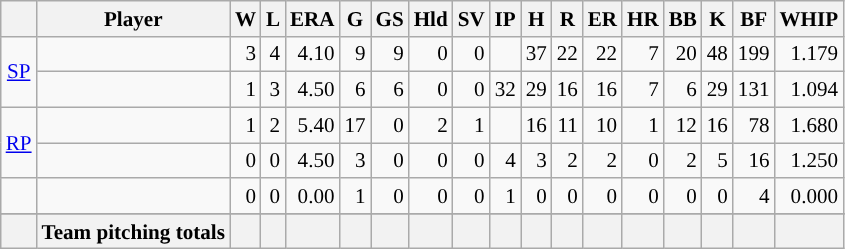<table class="wikitable sortable sticky-header" style="text-align:right; font-size:88%;">
<tr>
<th></th>
<th>Player</th>
<th>W</th>
<th>L</th>
<th>ERA</th>
<th>G</th>
<th>GS</th>
<th>Hld</th>
<th>SV</th>
<th>IP</th>
<th>H</th>
<th>R</th>
<th>ER</th>
<th>HR</th>
<th>BB</th>
<th>K</th>
<th>BF</th>
<th>WHIP</th>
</tr>
<tr>
<td rowspan="2" align=center><a href='#'>SP</a></td>
<td style=text-align:left></td>
<td>3</td>
<td>4</td>
<td>4.10</td>
<td>9</td>
<td>9</td>
<td>0</td>
<td>0</td>
<td></td>
<td>37</td>
<td>22</td>
<td>22</td>
<td>7</td>
<td>20</td>
<td>48</td>
<td>199</td>
<td>1.179</td>
</tr>
<tr>
<td style=text-align:left></td>
<td>1</td>
<td>3</td>
<td>4.50</td>
<td>6</td>
<td>6</td>
<td>0</td>
<td>0</td>
<td>32</td>
<td>29</td>
<td>16</td>
<td>16</td>
<td>7</td>
<td>6</td>
<td>29</td>
<td>131</td>
<td>1.094</td>
</tr>
<tr>
<td rowspan="2" align=center><a href='#'>RP</a></td>
<td style=text-align:left></td>
<td>1</td>
<td>2</td>
<td>5.40</td>
<td>17</td>
<td>0</td>
<td>2</td>
<td>1</td>
<td></td>
<td>16</td>
<td>11</td>
<td>10</td>
<td>1</td>
<td>12</td>
<td>16</td>
<td>78</td>
<td>1.680</td>
</tr>
<tr>
<td style=text-align:left></td>
<td>0</td>
<td>0</td>
<td>4.50</td>
<td>3</td>
<td>0</td>
<td>0</td>
<td>0</td>
<td>4</td>
<td>3</td>
<td>2</td>
<td>2</td>
<td>0</td>
<td>2</td>
<td>5</td>
<td>16</td>
<td>1.250</td>
</tr>
<tr>
<td align=center></td>
<td style=text-align:left></td>
<td>0</td>
<td>0</td>
<td>0.00</td>
<td>1</td>
<td>0</td>
<td>0</td>
<td>0</td>
<td>1</td>
<td>0</td>
<td>0</td>
<td>0</td>
<td>0</td>
<td>0</td>
<td>0</td>
<td>4</td>
<td>0.000</td>
</tr>
<tr>
</tr>
<tr class="sortbottom">
<th></th>
<th>Team pitching totals</th>
<th></th>
<th></th>
<th></th>
<th></th>
<th></th>
<th></th>
<th></th>
<th></th>
<th></th>
<th></th>
<th></th>
<th></th>
<th></th>
<th></th>
<th></th>
<th></th>
</tr>
</table>
